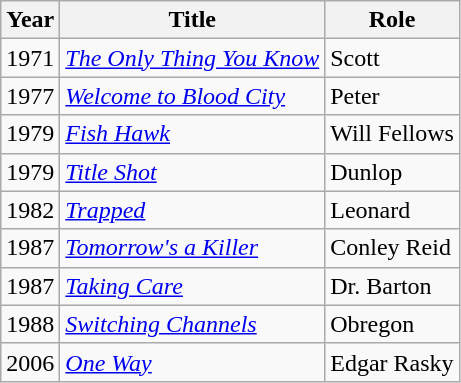<table class="wikitable sortable">
<tr>
<th>Year</th>
<th>Title</th>
<th>Role</th>
</tr>
<tr>
<td>1971</td>
<td data-sort-value="Only Thing You Know, The"><em><a href='#'>The Only Thing You Know</a></em></td>
<td>Scott</td>
</tr>
<tr>
<td>1977</td>
<td><em><a href='#'>Welcome to Blood City</a></em></td>
<td>Peter</td>
</tr>
<tr>
<td>1979</td>
<td><a href='#'><em>Fish Hawk</em></a></td>
<td>Will Fellows</td>
</tr>
<tr>
<td>1979</td>
<td><em><a href='#'>Title Shot</a></em></td>
<td>Dunlop</td>
</tr>
<tr>
<td>1982</td>
<td><a href='#'><em>Trapped</em></a></td>
<td>Leonard</td>
</tr>
<tr>
<td>1987</td>
<td><em><a href='#'>Tomorrow's a Killer</a></em></td>
<td>Conley Reid</td>
</tr>
<tr>
<td>1987</td>
<td><em><a href='#'>Taking Care</a></em></td>
<td>Dr. Barton</td>
</tr>
<tr>
<td>1988</td>
<td><em><a href='#'>Switching Channels</a></em></td>
<td>Obregon</td>
</tr>
<tr>
<td>2006</td>
<td><a href='#'><em>One Way</em></a></td>
<td>Edgar Rasky</td>
</tr>
</table>
